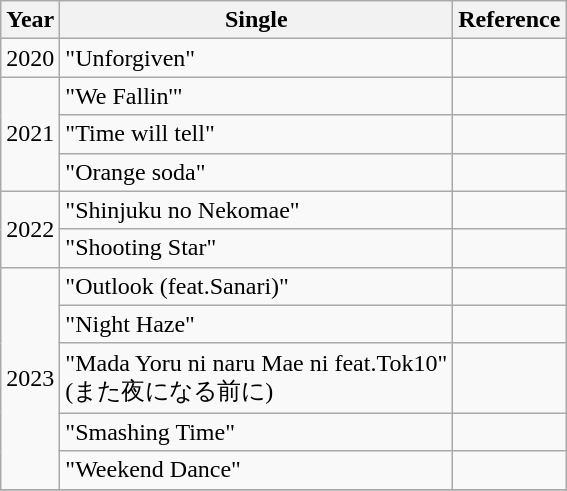<table class="wikitable plainrowheaders" style="text-align:center;">
<tr>
<th scope="col">Year</th>
<th scope="col">Single</th>
<th scope="col">Reference</th>
</tr>
<tr>
<td rowspan="1">2020</td>
<td style="text-align:left;">"Unforgiven"<br></td>
<td></td>
</tr>
<tr>
<td rowspan="3">2021</td>
<td style="text-align:left;">"We Fallin'"<br></td>
<td></td>
</tr>
<tr>
<td style="text-align:left;">"Time will tell"<br></td>
<td></td>
</tr>
<tr>
<td style="text-align:left;">"Orange soda"<br></td>
<td></td>
</tr>
<tr>
<td rowspan="2">2022</td>
<td style="text-align:left;">"Shinjuku no Nekomae"<br></td>
<td></td>
</tr>
<tr>
<td style="text-align:left;">"Shooting Star"<br></td>
<td></td>
</tr>
<tr>
<td rowspan="5">2023</td>
<td style="text-align:left;">"Outlook (feat.Sanari)"<br></td>
<td></td>
</tr>
<tr>
<td style="text-align:left;">"Night Haze"<br></td>
<td></td>
</tr>
<tr>
<td style="text-align:left;">"Mada Yoru ni naru Mae ni feat.Tok10"<br> (また夜になる前に)</td>
<td></td>
</tr>
<tr>
<td style="text-align:left;">"Smashing Time"<br></td>
<td></td>
</tr>
<tr>
<td style="text-align:left;">"Weekend Dance"<br></td>
<td></td>
</tr>
<tr>
</tr>
</table>
